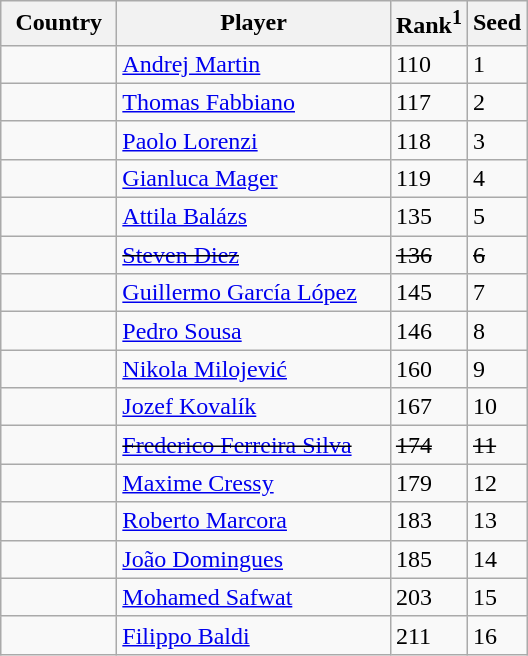<table class="sortable wikitable">
<tr>
<th width="70">Country</th>
<th width="175">Player</th>
<th>Rank<sup>1</sup></th>
<th>Seed</th>
</tr>
<tr>
<td></td>
<td><a href='#'>Andrej Martin</a></td>
<td>110</td>
<td>1</td>
</tr>
<tr>
<td></td>
<td><a href='#'>Thomas Fabbiano</a></td>
<td>117</td>
<td>2</td>
</tr>
<tr>
<td></td>
<td><a href='#'>Paolo Lorenzi</a></td>
<td>118</td>
<td>3</td>
</tr>
<tr>
<td></td>
<td><a href='#'>Gianluca Mager</a></td>
<td>119</td>
<td>4</td>
</tr>
<tr>
<td></td>
<td><a href='#'>Attila Balázs</a></td>
<td>135</td>
<td>5</td>
</tr>
<tr>
<td><s></s></td>
<td><s><a href='#'>Steven Diez</a></s></td>
<td><s>136</s></td>
<td><s>6</s></td>
</tr>
<tr>
<td></td>
<td><a href='#'>Guillermo García López</a></td>
<td>145</td>
<td>7</td>
</tr>
<tr>
<td></td>
<td><a href='#'>Pedro Sousa</a></td>
<td>146</td>
<td>8</td>
</tr>
<tr>
<td></td>
<td><a href='#'>Nikola Milojević</a></td>
<td>160</td>
<td>9</td>
</tr>
<tr>
<td></td>
<td><a href='#'>Jozef Kovalík</a></td>
<td>167</td>
<td>10</td>
</tr>
<tr>
<td><s></s></td>
<td><s><a href='#'>Frederico Ferreira Silva</a></s></td>
<td><s>174</s></td>
<td><s>11</s></td>
</tr>
<tr>
<td></td>
<td><a href='#'>Maxime Cressy</a></td>
<td>179</td>
<td>12</td>
</tr>
<tr>
<td></td>
<td><a href='#'>Roberto Marcora</a></td>
<td>183</td>
<td>13</td>
</tr>
<tr>
<td></td>
<td><a href='#'>João Domingues</a></td>
<td>185</td>
<td>14</td>
</tr>
<tr>
<td></td>
<td><a href='#'>Mohamed Safwat</a></td>
<td>203</td>
<td>15</td>
</tr>
<tr>
<td></td>
<td><a href='#'>Filippo Baldi</a></td>
<td>211</td>
<td>16</td>
</tr>
</table>
